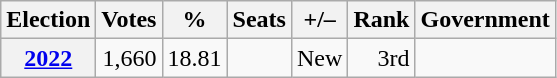<table class="wikitable" style="text-align:right">
<tr>
<th>Election</th>
<th>Votes</th>
<th>%</th>
<th>Seats</th>
<th>+/–</th>
<th>Rank</th>
<th>Government</th>
</tr>
<tr>
<th><a href='#'>2022</a></th>
<td>1,660</td>
<td>18.81</td>
<td></td>
<td>New</td>
<td> 3rd</td>
<td></td>
</tr>
</table>
